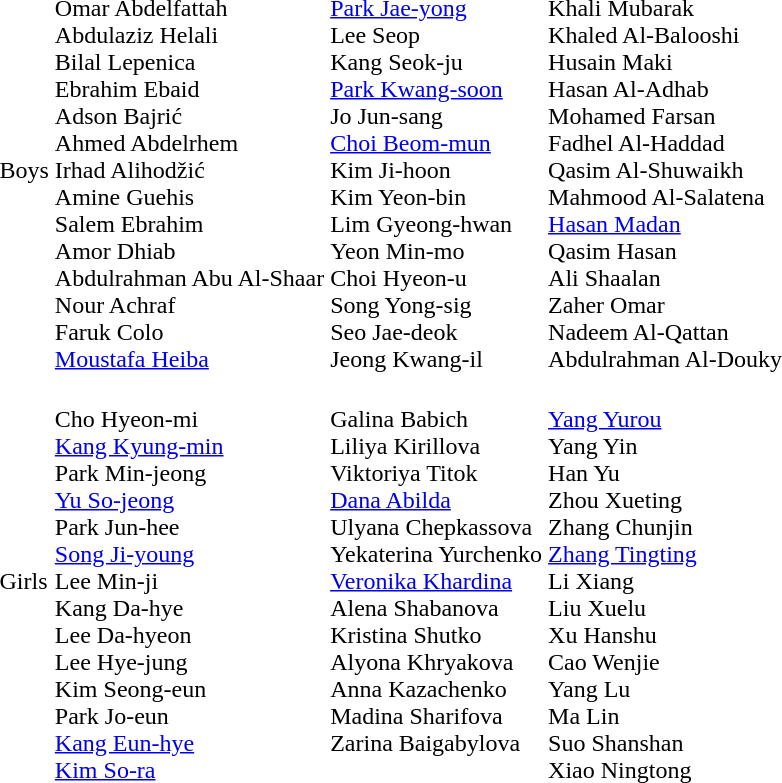<table>
<tr>
<td>Boys</td>
<td><br>Omar Abdelfattah<br>Abdulaziz Helali<br>Bilal Lepenica<br>Ebrahim Ebaid<br>Adson Bajrić<br>Ahmed Abdelrhem<br>Irhad Alihodžić<br>Amine Guehis<br>Salem Ebrahim<br>Amor Dhiab<br>Abdulrahman Abu Al-Shaar<br>Nour Achraf<br>Faruk Colo<br><a href='#'>Moustafa Heiba</a></td>
<td><br><a href='#'>Park Jae-yong</a><br>Lee Seop<br>Kang Seok-ju<br><a href='#'>Park Kwang-soon</a><br>Jo Jun-sang<br><a href='#'>Choi Beom-mun</a><br>Kim Ji-hoon<br>Kim Yeon-bin<br>Lim Gyeong-hwan<br>Yeon Min-mo<br>Choi Hyeon-u<br>Song Yong-sig<br>Seo Jae-deok<br>Jeong Kwang-il</td>
<td><br>Khali Mubarak<br>Khaled Al-Balooshi<br>Husain Maki<br>Hasan Al-Adhab<br>Mohamed Farsan<br>Fadhel Al-Haddad<br>Qasim Al-Shuwaikh<br>Mahmood Al-Salatena<br><a href='#'>Hasan Madan</a><br>Qasim Hasan<br>Ali Shaalan<br>Zaher Omar<br>Nadeem Al-Qattan<br>Abdulrahman Al-Douky</td>
</tr>
<tr>
<td>Girls</td>
<td><br>Cho Hyeon-mi<br><a href='#'>Kang Kyung-min</a><br>Park Min-jeong<br><a href='#'>Yu So-jeong</a><br>Park Jun-hee<br><a href='#'>Song Ji-young</a><br>Lee Min-ji<br>Kang Da-hye<br>Lee Da-hyeon<br>Lee Hye-jung<br>Kim Seong-eun<br>Park Jo-eun<br><a href='#'>Kang Eun-hye</a><br><a href='#'>Kim So-ra</a></td>
<td valign=top><br>Galina Babich<br>Liliya Kirillova<br>Viktoriya Titok<br><a href='#'>Dana Abilda</a><br>Ulyana Chepkassova<br>Yekaterina Yurchenko<br><a href='#'>Veronika Khardina</a><br>Alena Shabanova<br>Kristina Shutko<br>Alyona Khryakova<br>Anna Kazachenko<br>Madina Sharifova<br>Zarina Baigabylova</td>
<td><br><a href='#'>Yang Yurou</a><br>Yang Yin<br>Han Yu<br>Zhou Xueting<br>Zhang Chunjin<br><a href='#'>Zhang Tingting</a><br>Li Xiang<br>Liu Xuelu<br>Xu Hanshu<br>Cao Wenjie<br>Yang Lu<br>Ma Lin<br>Suo Shanshan<br>Xiao Ningtong</td>
</tr>
</table>
